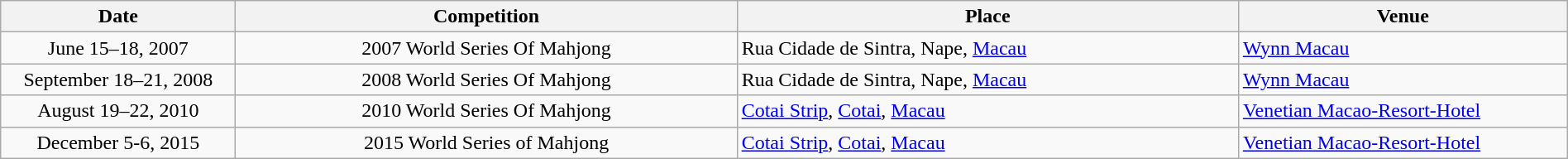<table class="wikitable" style="text-align:center;" width="100%">
<tr>
<th width="15%">Date</th>
<th width="32%">Competition</th>
<th width="32%">Place</th>
<th width="21%">Venue</th>
</tr>
<tr>
<td>June 15–18, 2007</td>
<td>2007 World Series Of Mahjong</td>
<td align="left">Rua Cidade de Sintra, Nape, <a href='#'>Macau</a></td>
<td align="left"><a href='#'>Wynn Macau</a></td>
</tr>
<tr>
<td>September 18–21, 2008</td>
<td>2008 World Series Of Mahjong</td>
<td align="left">Rua Cidade de Sintra, Nape, <a href='#'>Macau</a></td>
<td align="left"><a href='#'>Wynn Macau</a></td>
</tr>
<tr>
<td>August 19–22, 2010</td>
<td>2010 World Series Of Mahjong</td>
<td align="left"><a href='#'>Cotai Strip</a>, <a href='#'>Cotai</a>, <a href='#'>Macau</a></td>
<td align="left"><a href='#'>Venetian Macao-Resort-Hotel</a></td>
</tr>
<tr>
<td>December 5-6, 2015</td>
<td>2015 World Series of Mahjong</td>
<td align="left"><a href='#'>Cotai Strip</a>, <a href='#'>Cotai</a>, <a href='#'>Macau</a></td>
<td align="left"><a href='#'>Venetian Macao-Resort-Hotel</a></td>
</tr>
</table>
